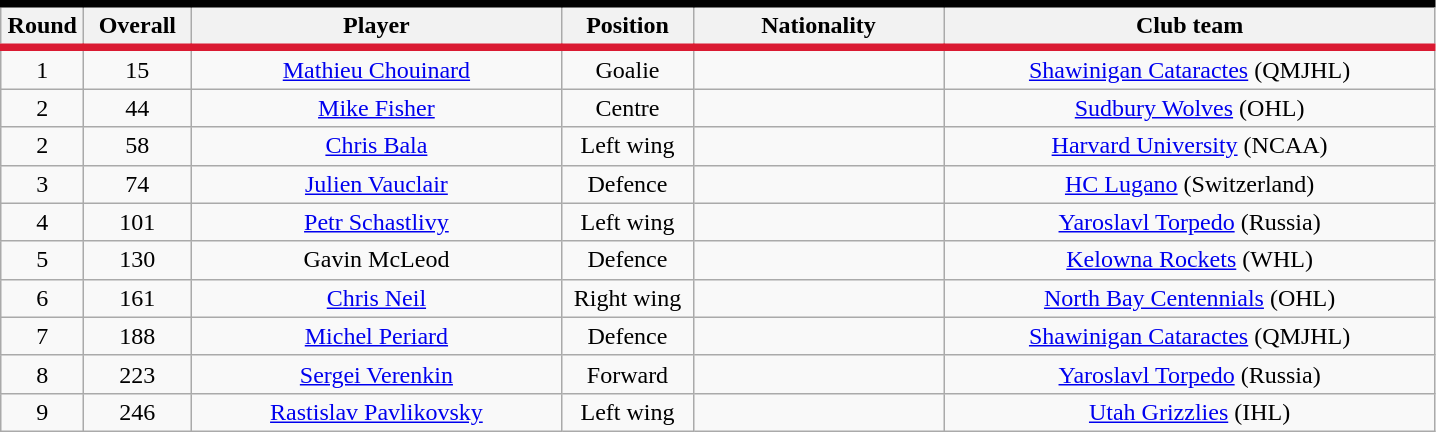<table class="wikitable sortable" style="text-align:center">
<tr style= "background:#FFFFFF; border-top:#010101 5px solid; border-bottom:#DA1A32 5px solid;">
<th style="width:3em">Round</th>
<th style="width:4em">Overall</th>
<th style="width:15em">Player</th>
<th style="width:5em">Position</th>
<th style="width:10em">Nationality</th>
<th style="width:20em">Club team</th>
</tr>
<tr>
<td>1</td>
<td>15</td>
<td><a href='#'>Mathieu Chouinard</a></td>
<td>Goalie</td>
<td></td>
<td><a href='#'>Shawinigan Cataractes</a> (QMJHL)</td>
</tr>
<tr>
<td>2</td>
<td>44</td>
<td><a href='#'>Mike Fisher</a></td>
<td>Centre</td>
<td></td>
<td><a href='#'>Sudbury Wolves</a> (OHL)</td>
</tr>
<tr>
<td>2</td>
<td>58</td>
<td><a href='#'>Chris Bala</a></td>
<td>Left wing</td>
<td></td>
<td><a href='#'>Harvard University</a> (NCAA)</td>
</tr>
<tr>
<td>3</td>
<td>74</td>
<td><a href='#'>Julien Vauclair</a></td>
<td>Defence</td>
<td></td>
<td><a href='#'>HC Lugano</a> (Switzerland)</td>
</tr>
<tr>
<td>4</td>
<td>101</td>
<td><a href='#'>Petr Schastlivy</a></td>
<td>Left wing</td>
<td></td>
<td><a href='#'>Yaroslavl Torpedo</a> (Russia)</td>
</tr>
<tr>
<td>5</td>
<td>130</td>
<td>Gavin McLeod</td>
<td>Defence</td>
<td></td>
<td><a href='#'>Kelowna Rockets</a> (WHL)</td>
</tr>
<tr>
<td>6</td>
<td>161</td>
<td><a href='#'>Chris Neil</a></td>
<td>Right wing</td>
<td></td>
<td><a href='#'>North Bay Centennials</a> (OHL)</td>
</tr>
<tr>
<td>7</td>
<td>188</td>
<td><a href='#'>Michel Periard</a></td>
<td>Defence</td>
<td></td>
<td><a href='#'>Shawinigan Cataractes</a> (QMJHL)</td>
</tr>
<tr>
<td>8</td>
<td>223</td>
<td><a href='#'>Sergei Verenkin</a></td>
<td>Forward</td>
<td></td>
<td><a href='#'>Yaroslavl Torpedo</a> (Russia)</td>
</tr>
<tr>
<td>9</td>
<td>246</td>
<td><a href='#'>Rastislav Pavlikovsky</a></td>
<td>Left wing</td>
<td></td>
<td><a href='#'>Utah Grizzlies</a> (IHL)</td>
</tr>
</table>
